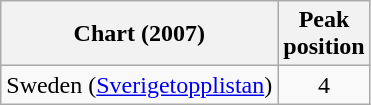<table class="wikitable">
<tr>
<th>Chart (2007)</th>
<th>Peak<br>position</th>
</tr>
<tr>
<td>Sweden (<a href='#'>Sverigetopplistan</a>)</td>
<td align="center">4</td>
</tr>
</table>
